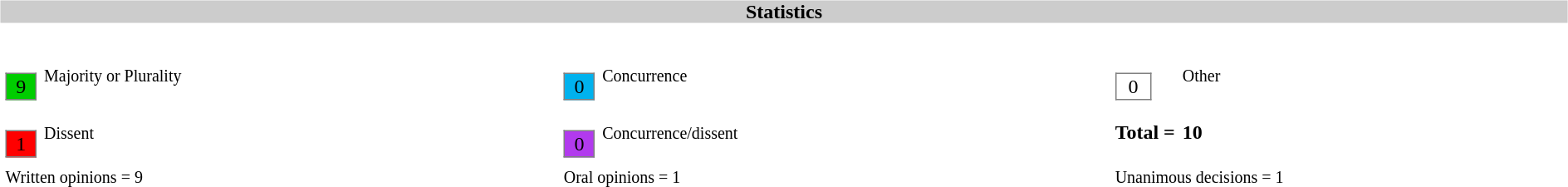<table width=100%>
<tr>
<td><br><table width=100% align=center cellpadding=0 cellspacing=0>
<tr>
<th bgcolor=#CCCCCC>Statistics</th>
</tr>
<tr>
<td><br><table width=100% cellpadding="2" cellspacing="2" border="0"width=25px>
<tr>
<td><br><table border="1" style="border-collapse:collapse;">
<tr>
<td align=center bgcolor=#00CD00 width=25px>9</td>
</tr>
</table>
</td>
<td><small>Majority or Plurality</small></td>
<td width=25px><br><table border="1" style="border-collapse:collapse;">
<tr>
<td align=center width=25px bgcolor=#00B2EE>0</td>
</tr>
</table>
</td>
<td><small>Concurrence</small></td>
<td width=25px><br><table border="1" style="border-collapse:collapse;">
<tr>
<td align=center width=25px bgcolor=white>0</td>
</tr>
</table>
</td>
<td><small>Other</small></td>
</tr>
<tr>
<td width=25px><br><table border="1" style="border-collapse:collapse;">
<tr>
<td align=center width=25px bgcolor=red>1</td>
</tr>
</table>
</td>
<td><small>Dissent</small></td>
<td width=25px><br><table border="1" style="border-collapse:collapse;">
<tr>
<td align=center width=25px bgcolor=#B23AEE>0</td>
</tr>
</table>
</td>
<td><small>Concurrence/dissent</small></td>
<td white-space: nowrap><strong>Total = </strong></td>
<td><strong>10</strong></td>
</tr>
<tr>
<td colspan=2><small>Written opinions = 9</small></td>
<td colspan=2><small>Oral opinions = 1</small></td>
<td colspan=2><small> Unanimous decisions = 1</small></td>
</tr>
</table>
</td>
</tr>
</table>
</td>
</tr>
</table>
